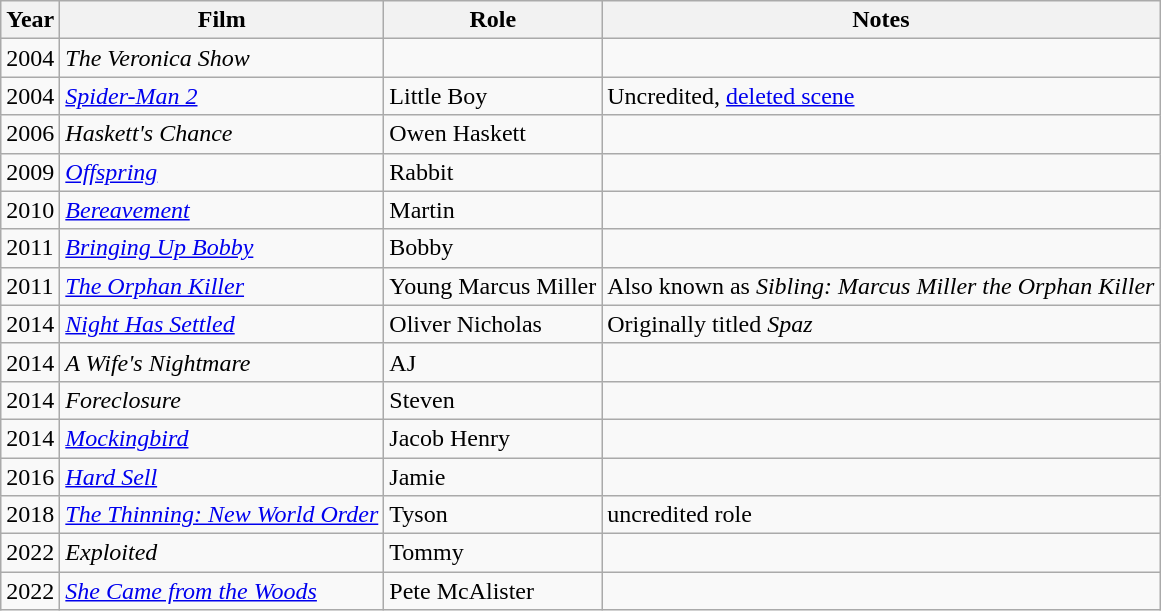<table class=wikitable>
<tr>
<th>Year</th>
<th>Film</th>
<th>Role</th>
<th>Notes</th>
</tr>
<tr>
<td>2004</td>
<td><em>The Veronica Show</em></td>
<td></td>
<td></td>
</tr>
<tr>
<td>2004</td>
<td><em><a href='#'>Spider-Man 2</a></em></td>
<td>Little Boy</td>
<td>Uncredited, <a href='#'>deleted scene</a></td>
</tr>
<tr>
<td>2006</td>
<td><em>Haskett's Chance</em></td>
<td>Owen Haskett</td>
<td></td>
</tr>
<tr>
<td>2009</td>
<td><em><a href='#'>Offspring</a></em></td>
<td>Rabbit</td>
<td></td>
</tr>
<tr>
<td>2010</td>
<td><em><a href='#'>Bereavement</a></em></td>
<td>Martin</td>
<td></td>
</tr>
<tr>
<td>2011</td>
<td><em><a href='#'>Bringing Up Bobby</a></em></td>
<td>Bobby</td>
<td></td>
</tr>
<tr>
<td>2011</td>
<td><em><a href='#'>The Orphan Killer</a></em></td>
<td>Young Marcus Miller</td>
<td>Also known as <em>Sibling: Marcus Miller the Orphan Killer</em></td>
</tr>
<tr>
<td>2014</td>
<td><em><a href='#'>Night Has Settled</a></em></td>
<td>Oliver Nicholas</td>
<td>Originally titled <em>Spaz</em></td>
</tr>
<tr>
<td>2014</td>
<td><em>A Wife's Nightmare</em></td>
<td>AJ</td>
<td></td>
</tr>
<tr>
<td>2014</td>
<td><em>Foreclosure</em></td>
<td>Steven</td>
<td></td>
</tr>
<tr>
<td>2014</td>
<td><em><a href='#'>Mockingbird</a></em></td>
<td>Jacob Henry</td>
<td></td>
</tr>
<tr>
<td>2016</td>
<td><em><a href='#'>Hard Sell</a></em></td>
<td>Jamie</td>
<td></td>
</tr>
<tr>
<td>2018</td>
<td><em><a href='#'>The Thinning: New World Order</a></em></td>
<td>Tyson</td>
<td>uncredited role</td>
</tr>
<tr>
<td>2022</td>
<td><em>Exploited</em></td>
<td>Tommy</td>
<td></td>
</tr>
<tr>
<td>2022</td>
<td><em><a href='#'>She Came from the Woods</a></em></td>
<td>Pete McAlister</td>
<td></td>
</tr>
</table>
